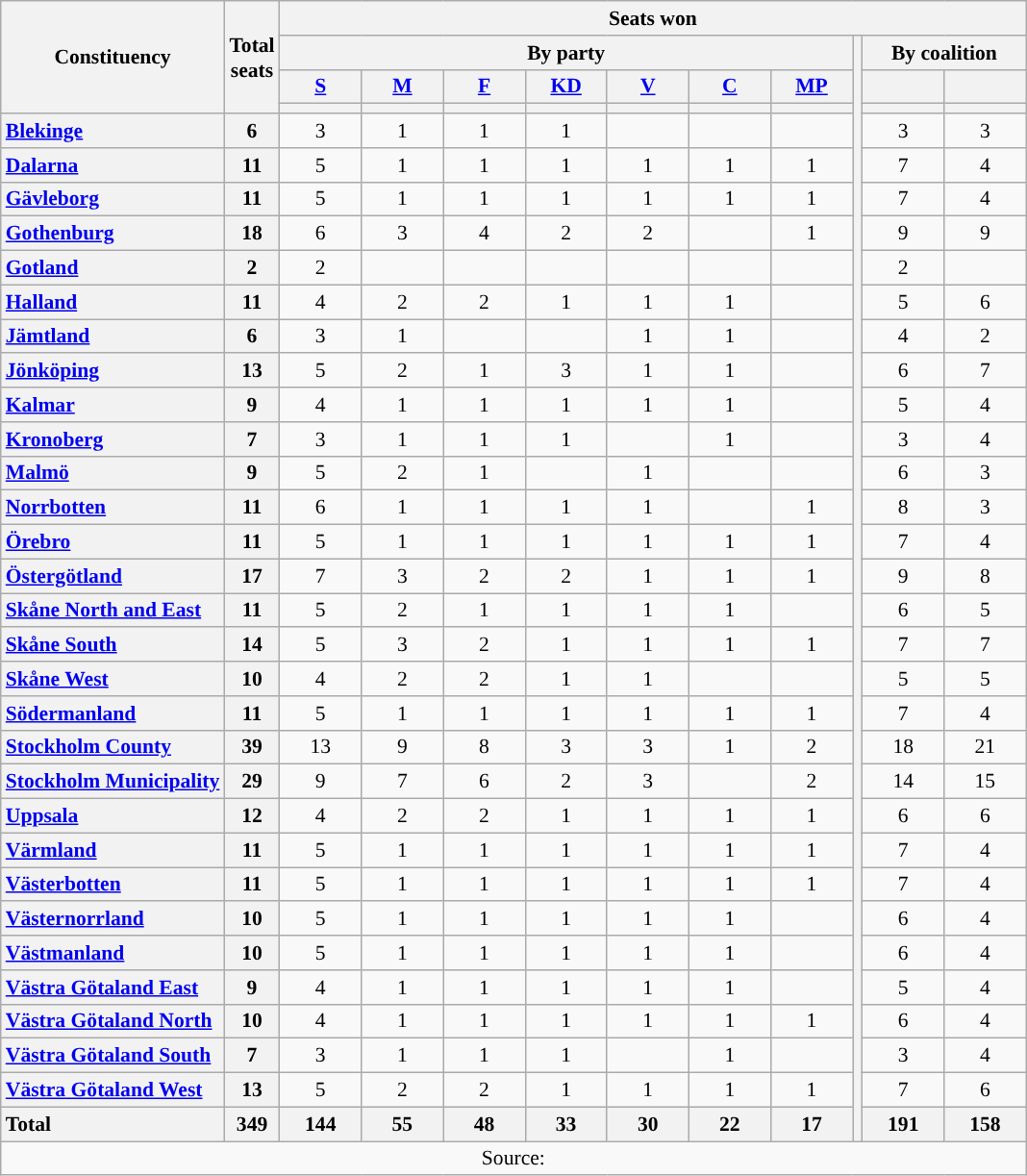<table class="wikitable" style="text-align:center; font-size: 0.9em;">
<tr>
<th rowspan="4">Constituency</th>
<th rowspan="4">Total<br>seats</th>
<th colspan="10">Seats won</th>
</tr>
<tr>
<th colspan="7">By party</th>
<th rowspan="33"></th>
<th colspan="2">By coalition</th>
</tr>
<tr>
<th class="unsortable" style="width:50px;"><a href='#'>S</a></th>
<th class="unsortable" style="width:50px;"><a href='#'>M</a></th>
<th class="unsortable" style="width:50px;"><a href='#'>F</a></th>
<th class="unsortable" style="width:50px;"><a href='#'>KD</a></th>
<th class="unsortable" style="width:50px;"><a href='#'>V</a></th>
<th class="unsortable" style="width:50px;"><a href='#'>C</a></th>
<th class="unsortable" style="width:50px;"><a href='#'>MP</a></th>
<th class="unsortable" style="width:50px;"></th>
<th class="unsortable" style="width:50px;"></th>
</tr>
<tr>
<th style="background:"></th>
<th style="background:"></th>
<th style="background:"></th>
<th style="background:"></th>
<th style="background:"></th>
<th style="background:"></th>
<th style="background:"></th>
<th style="background:"></th>
<th style="background:"></th>
</tr>
<tr>
<th style="text-align: left;"><a href='#'>Blekinge</a></th>
<th>6</th>
<td>3</td>
<td>1</td>
<td>1</td>
<td>1</td>
<td></td>
<td></td>
<td></td>
<td>3</td>
<td>3</td>
</tr>
<tr>
<th style="text-align: left;"><a href='#'>Dalarna</a></th>
<th>11</th>
<td>5</td>
<td>1</td>
<td>1</td>
<td>1</td>
<td>1</td>
<td>1</td>
<td>1</td>
<td>7</td>
<td>4</td>
</tr>
<tr>
<th style="text-align: left;"><a href='#'>Gävleborg</a></th>
<th>11</th>
<td>5</td>
<td>1</td>
<td>1</td>
<td>1</td>
<td>1</td>
<td>1</td>
<td>1</td>
<td>7</td>
<td>4</td>
</tr>
<tr>
<th style="text-align: left;"><a href='#'>Gothenburg</a></th>
<th>18</th>
<td>6</td>
<td>3</td>
<td>4</td>
<td>2</td>
<td>2</td>
<td></td>
<td>1</td>
<td>9</td>
<td>9</td>
</tr>
<tr>
<th style="text-align: left;"><a href='#'>Gotland</a></th>
<th>2</th>
<td>2</td>
<td></td>
<td></td>
<td></td>
<td></td>
<td></td>
<td></td>
<td>2</td>
<td></td>
</tr>
<tr>
<th style="text-align: left;"><a href='#'>Halland</a></th>
<th>11</th>
<td>4</td>
<td>2</td>
<td>2</td>
<td>1</td>
<td>1</td>
<td>1</td>
<td></td>
<td>5</td>
<td>6</td>
</tr>
<tr>
<th style="text-align: left;"><a href='#'>Jämtland</a></th>
<th>6</th>
<td>3</td>
<td>1</td>
<td></td>
<td></td>
<td>1</td>
<td>1</td>
<td></td>
<td>4</td>
<td>2</td>
</tr>
<tr>
<th style="text-align: left;"><a href='#'>Jönköping</a></th>
<th>13</th>
<td>5</td>
<td>2</td>
<td>1</td>
<td>3</td>
<td>1</td>
<td>1</td>
<td></td>
<td>6</td>
<td>7</td>
</tr>
<tr>
<th style="text-align: left;"><a href='#'>Kalmar</a></th>
<th>9</th>
<td>4</td>
<td>1</td>
<td>1</td>
<td>1</td>
<td>1</td>
<td>1</td>
<td></td>
<td>5</td>
<td>4</td>
</tr>
<tr>
<th style="text-align: left;"><a href='#'>Kronoberg</a></th>
<th>7</th>
<td>3</td>
<td>1</td>
<td>1</td>
<td>1</td>
<td></td>
<td>1</td>
<td></td>
<td>3</td>
<td>4</td>
</tr>
<tr>
<th style="text-align: left;"><a href='#'>Malmö</a></th>
<th>9</th>
<td>5</td>
<td>2</td>
<td>1</td>
<td></td>
<td>1</td>
<td></td>
<td></td>
<td>6</td>
<td>3</td>
</tr>
<tr>
<th style="text-align: left;"><a href='#'>Norrbotten</a></th>
<th>11</th>
<td>6</td>
<td>1</td>
<td>1</td>
<td>1</td>
<td>1</td>
<td></td>
<td>1</td>
<td>8</td>
<td>3</td>
</tr>
<tr>
<th style="text-align: left;"><a href='#'>Örebro</a></th>
<th>11</th>
<td>5</td>
<td>1</td>
<td>1</td>
<td>1</td>
<td>1</td>
<td>1</td>
<td>1</td>
<td>7</td>
<td>4</td>
</tr>
<tr>
<th style="text-align: left;"><a href='#'>Östergötland</a></th>
<th>17</th>
<td>7</td>
<td>3</td>
<td>2</td>
<td>2</td>
<td>1</td>
<td>1</td>
<td>1</td>
<td>9</td>
<td>8</td>
</tr>
<tr>
<th style="text-align: left;"><a href='#'>Skåne North and East</a></th>
<th>11</th>
<td>5</td>
<td>2</td>
<td>1</td>
<td>1</td>
<td>1</td>
<td>1</td>
<td></td>
<td>6</td>
<td>5</td>
</tr>
<tr>
<th style="text-align: left;"><a href='#'>Skåne South</a></th>
<th>14</th>
<td>5</td>
<td>3</td>
<td>2</td>
<td>1</td>
<td>1</td>
<td>1</td>
<td>1</td>
<td>7</td>
<td>7</td>
</tr>
<tr>
<th style="text-align: left;"><a href='#'>Skåne West</a></th>
<th>10</th>
<td>4</td>
<td>2</td>
<td>2</td>
<td>1</td>
<td>1</td>
<td></td>
<td></td>
<td>5</td>
<td>5</td>
</tr>
<tr>
<th style="text-align: left;"><a href='#'>Södermanland</a></th>
<th>11</th>
<td>5</td>
<td>1</td>
<td>1</td>
<td>1</td>
<td>1</td>
<td>1</td>
<td>1</td>
<td>7</td>
<td>4</td>
</tr>
<tr>
<th style="text-align: left;"><a href='#'>Stockholm County</a></th>
<th>39</th>
<td>13</td>
<td>9</td>
<td>8</td>
<td>3</td>
<td>3</td>
<td>1</td>
<td>2</td>
<td>18</td>
<td>21</td>
</tr>
<tr>
<th style="text-align: left;"><a href='#'>Stockholm Municipality</a></th>
<th>29</th>
<td>9</td>
<td>7</td>
<td>6</td>
<td>2</td>
<td>3</td>
<td></td>
<td>2</td>
<td>14</td>
<td>15</td>
</tr>
<tr>
<th style="text-align: left;"><a href='#'>Uppsala</a></th>
<th>12</th>
<td>4</td>
<td>2</td>
<td>2</td>
<td>1</td>
<td>1</td>
<td>1</td>
<td>1</td>
<td>6</td>
<td>6</td>
</tr>
<tr>
<th style="text-align: left;"><a href='#'>Värmland</a></th>
<th>11</th>
<td>5</td>
<td>1</td>
<td>1</td>
<td>1</td>
<td>1</td>
<td>1</td>
<td>1</td>
<td>7</td>
<td>4</td>
</tr>
<tr>
<th style="text-align: left;"><a href='#'>Västerbotten</a></th>
<th>11</th>
<td>5</td>
<td>1</td>
<td>1</td>
<td>1</td>
<td>1</td>
<td>1</td>
<td>1</td>
<td>7</td>
<td>4</td>
</tr>
<tr>
<th style="text-align: left;"><a href='#'>Västernorrland</a></th>
<th>10</th>
<td>5</td>
<td>1</td>
<td>1</td>
<td>1</td>
<td>1</td>
<td>1</td>
<td></td>
<td>6</td>
<td>4</td>
</tr>
<tr>
<th style="text-align: left;"><a href='#'>Västmanland</a></th>
<th>10</th>
<td>5</td>
<td>1</td>
<td>1</td>
<td>1</td>
<td>1</td>
<td>1</td>
<td></td>
<td>6</td>
<td>4</td>
</tr>
<tr>
<th style="text-align: left;"><a href='#'>Västra Götaland East</a></th>
<th>9</th>
<td>4</td>
<td>1</td>
<td>1</td>
<td>1</td>
<td>1</td>
<td>1</td>
<td></td>
<td>5</td>
<td>4</td>
</tr>
<tr>
<th style="text-align: left;"><a href='#'>Västra Götaland North</a></th>
<th>10</th>
<td>4</td>
<td>1</td>
<td>1</td>
<td>1</td>
<td>1</td>
<td>1</td>
<td>1</td>
<td>6</td>
<td>4</td>
</tr>
<tr>
<th style="text-align: left;"><a href='#'>Västra Götaland South</a></th>
<th>7</th>
<td>3</td>
<td>1</td>
<td>1</td>
<td>1</td>
<td></td>
<td>1</td>
<td></td>
<td>3</td>
<td>4</td>
</tr>
<tr>
<th style="text-align: left;"><a href='#'>Västra Götaland West</a></th>
<th>13</th>
<td>5</td>
<td>2</td>
<td>2</td>
<td>1</td>
<td>1</td>
<td>1</td>
<td>1</td>
<td>7</td>
<td>6</td>
</tr>
<tr>
<th style="text-align: left;">Total</th>
<th>349</th>
<th>144</th>
<th>55</th>
<th>48</th>
<th>33</th>
<th>30</th>
<th>22</th>
<th>17</th>
<th>191</th>
<th>158</th>
</tr>
<tr>
<td colspan="12">Source: </td>
</tr>
</table>
